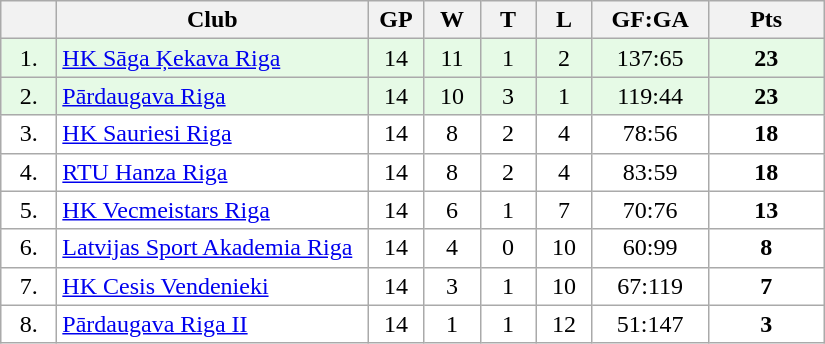<table class="wikitable">
<tr>
<th width="30"></th>
<th width="200">Club</th>
<th width="30">GP</th>
<th width="30">W</th>
<th width="30">T</th>
<th width="30">L</th>
<th width="70">GF:GA</th>
<th width="70">Pts</th>
</tr>
<tr bgcolor="#e6fae6" align="center">
<td>1.</td>
<td align="left"><a href='#'>HK Sāga Ķekava Riga</a></td>
<td>14</td>
<td>11</td>
<td>1</td>
<td>2</td>
<td>137:65</td>
<td><strong>23</strong></td>
</tr>
<tr bgcolor="#e6fae6" align="center">
<td>2.</td>
<td align="left"><a href='#'>Pārdaugava Riga</a></td>
<td>14</td>
<td>10</td>
<td>3</td>
<td>1</td>
<td>119:44</td>
<td><strong>23</strong></td>
</tr>
<tr bgcolor="#FFFFFF" align="center">
<td>3.</td>
<td align="left"><a href='#'>HK Sauriesi Riga</a></td>
<td>14</td>
<td>8</td>
<td>2</td>
<td>4</td>
<td>78:56</td>
<td><strong>18</strong></td>
</tr>
<tr bgcolor="#FFFFFF" align="center">
<td>4.</td>
<td align="left"><a href='#'>RTU Hanza Riga</a></td>
<td>14</td>
<td>8</td>
<td>2</td>
<td>4</td>
<td>83:59</td>
<td><strong>18</strong></td>
</tr>
<tr bgcolor="#FFFFFF" align="center">
<td>5.</td>
<td align="left"><a href='#'>HK Vecmeistars Riga</a></td>
<td>14</td>
<td>6</td>
<td>1</td>
<td>7</td>
<td>70:76</td>
<td><strong>13</strong></td>
</tr>
<tr bgcolor="#FFFFFF" align="center">
<td>6.</td>
<td align="left"><a href='#'>Latvijas Sport Akademia Riga</a></td>
<td>14</td>
<td>4</td>
<td>0</td>
<td>10</td>
<td>60:99</td>
<td><strong>8</strong></td>
</tr>
<tr bgcolor="#FFFFFF" align="center">
<td>7.</td>
<td align="left"><a href='#'>HK Cesis Vendenieki</a></td>
<td>14</td>
<td>3</td>
<td>1</td>
<td>10</td>
<td>67:119</td>
<td><strong>7</strong></td>
</tr>
<tr bgcolor="#FFFFFF" align="center">
<td>8.</td>
<td align="left"><a href='#'>Pārdaugava Riga II</a></td>
<td>14</td>
<td>1</td>
<td>1</td>
<td>12</td>
<td>51:147</td>
<td><strong>3</strong></td>
</tr>
</table>
